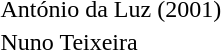<table border="0">
<tr>
<td></td>
<td>António da Luz (2001)</td>
</tr>
<tr>
<td></td>
<td>Nuno Teixeira</td>
</tr>
<tr>
</tr>
</table>
